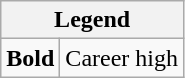<table class="wikitable">
<tr>
<th colspan="2">Legend</th>
</tr>
<tr>
<td><strong>Bold</strong></td>
<td>Career high</td>
</tr>
</table>
